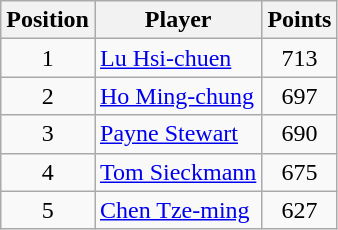<table class=wikitable>
<tr>
<th>Position</th>
<th>Player</th>
<th>Points</th>
</tr>
<tr>
<td align=center>1</td>
<td> <a href='#'>Lu Hsi-chuen</a></td>
<td align=center>713</td>
</tr>
<tr>
<td align=center>2</td>
<td> <a href='#'>Ho Ming-chung</a></td>
<td align=center>697</td>
</tr>
<tr>
<td align=center>3</td>
<td> <a href='#'>Payne Stewart</a></td>
<td align=center>690</td>
</tr>
<tr>
<td align=center>4</td>
<td> <a href='#'>Tom Sieckmann</a></td>
<td align=center>675</td>
</tr>
<tr>
<td align=center>5</td>
<td> <a href='#'>Chen Tze-ming</a></td>
<td align=center>627</td>
</tr>
</table>
